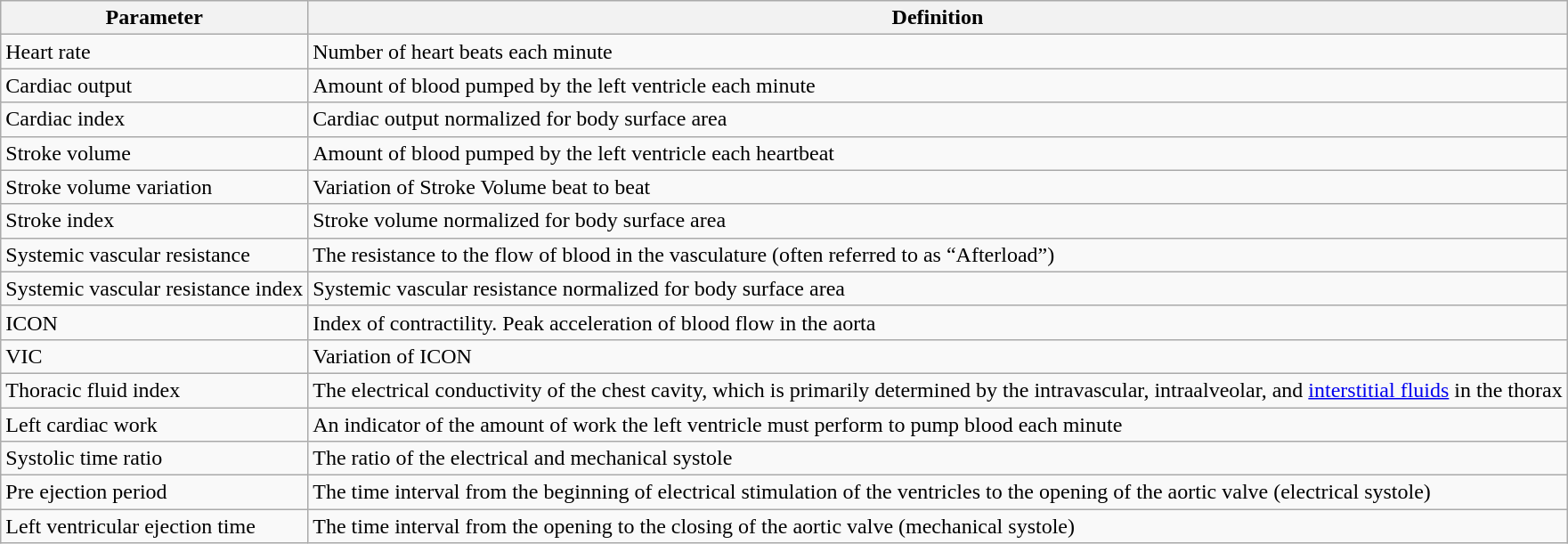<table class="wikitable">
<tr>
<th>Parameter</th>
<th>Definition</th>
</tr>
<tr>
<td>Heart rate</td>
<td>Number of heart beats each minute</td>
</tr>
<tr>
<td>Cardiac output</td>
<td>Amount of blood pumped by the left ventricle each minute</td>
</tr>
<tr>
<td>Cardiac index</td>
<td>Cardiac output normalized for body surface area</td>
</tr>
<tr>
<td>Stroke volume</td>
<td>Amount of blood pumped by the left ventricle each heartbeat</td>
</tr>
<tr>
<td>Stroke volume variation</td>
<td>Variation of Stroke Volume beat to beat</td>
</tr>
<tr>
<td>Stroke index</td>
<td>Stroke volume normalized for body surface area</td>
</tr>
<tr>
<td>Systemic vascular resistance</td>
<td>The resistance to the flow of blood in the vasculature (often referred to as “Afterload”)</td>
</tr>
<tr>
<td>Systemic vascular resistance index</td>
<td>Systemic vascular resistance normalized for body surface area</td>
</tr>
<tr>
<td>ICON</td>
<td>Index of contractility.  Peak acceleration of blood flow in the aorta</td>
</tr>
<tr>
<td>VIC</td>
<td>Variation of ICON</td>
</tr>
<tr>
<td>Thoracic fluid index</td>
<td>The electrical conductivity of the chest cavity, which is primarily determined by the intravascular, intraalveolar, and <a href='#'>interstitial fluids</a> in the thorax</td>
</tr>
<tr>
<td>Left cardiac work</td>
<td>An indicator of the amount of work the left ventricle must perform to pump blood each minute</td>
</tr>
<tr>
<td>Systolic time ratio</td>
<td>The ratio of the electrical and mechanical systole</td>
</tr>
<tr>
<td>Pre ejection period</td>
<td>The time interval from the beginning of electrical stimulation of the ventricles to the opening of the aortic valve (electrical systole)</td>
</tr>
<tr>
<td>Left ventricular ejection time</td>
<td>The time interval from the opening to the closing of the aortic valve (mechanical systole)</td>
</tr>
</table>
